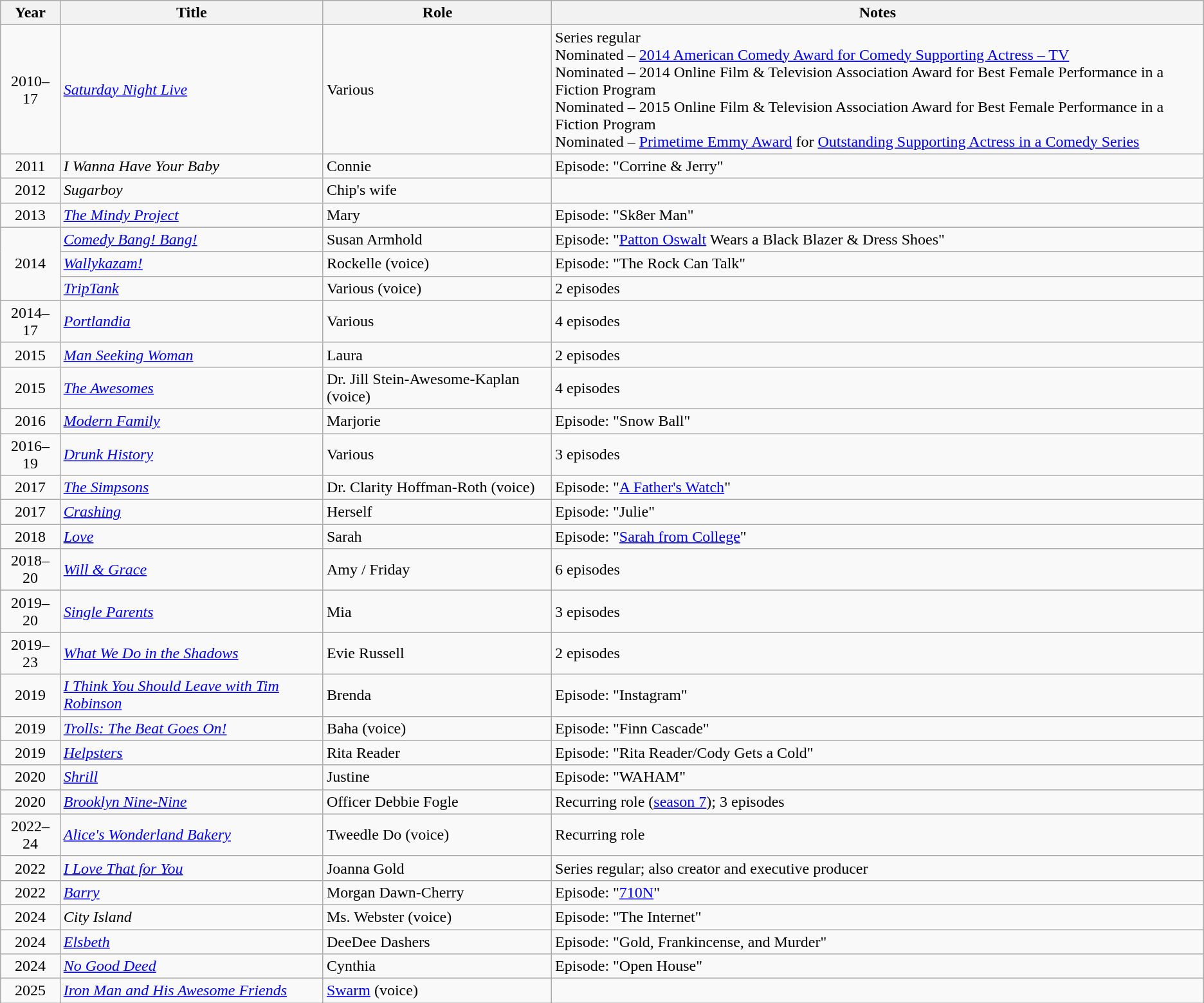<table class="wikitable sortable plainrowheaders">
<tr>
<th scope="col">Year</th>
<th scope="col">Title</th>
<th scope="col">Role</th>
<th scope="col" class="unsortable">Notes</th>
</tr>
<tr>
<td align="center">2010–17</td>
<td scope="row"><em><a href='#'>Saturday Night Live</a></em></td>
<td>Various</td>
<td>Series regular<br>Nominated – <a href='#'>2014 American Comedy Award for Comedy Supporting Actress – TV</a><br>Nominated – 2014 Online Film & Television Association Award for Best Female Performance in a Fiction Program<br>Nominated – 2015 Online Film & Television Association Award for Best Female Performance in a Fiction Program<br>Nominated – <a href='#'>Primetime Emmy Award</a> for <a href='#'>Outstanding Supporting Actress in a Comedy Series</a></td>
</tr>
<tr>
<td align="center">2011</td>
<td scope="row"><em>I Wanna Have Your Baby</em></td>
<td>Connie</td>
<td>Episode: "Corrine & Jerry"</td>
</tr>
<tr>
<td align="center">2012</td>
<td scope="row"><em>Sugarboy</em></td>
<td>Chip's wife</td>
<td></td>
</tr>
<tr>
<td align="center">2013</td>
<td scope="row"><em><a href='#'>The Mindy Project</a></em></td>
<td>Mary</td>
<td>Episode: "Sk8er Man"</td>
</tr>
<tr>
<td rowspan="3" align="center">2014</td>
<td scope="row"><em><a href='#'>Comedy Bang! Bang!</a></em></td>
<td>Susan Armhold</td>
<td>Episode: "<a href='#'>Patton Oswalt</a> Wears a Black Blazer & Dress Shoes"</td>
</tr>
<tr>
<td scope="row"><em><a href='#'>Wallykazam!</a></em></td>
<td>Rockelle (voice)</td>
<td>Episode: "The Rock Can Talk"</td>
</tr>
<tr>
<td><em><a href='#'>TripTank</a></em></td>
<td>Various (voice)</td>
<td>2 episodes</td>
</tr>
<tr>
<td align="center">2014–17</td>
<td scope="row"><em><a href='#'>Portlandia</a></em></td>
<td>Various</td>
<td>4 episodes</td>
</tr>
<tr>
<td align="center">2015</td>
<td scope="row"><em><a href='#'>Man Seeking Woman</a></em></td>
<td>Laura</td>
<td>2 episodes</td>
</tr>
<tr>
<td align="center">2015</td>
<td scope="row"><em><a href='#'>The Awesomes</a></em></td>
<td>Dr. Jill Stein-Awesome-Kaplan (voice)</td>
<td>4 episodes</td>
</tr>
<tr>
<td align="center">2016</td>
<td scope="row"><em><a href='#'>Modern Family</a></em></td>
<td>Marjorie</td>
<td>Episode: "Snow Ball"</td>
</tr>
<tr>
<td align="center">2016–19</td>
<td scope="row"><em><a href='#'>Drunk History</a></em></td>
<td>Various</td>
<td>3 episodes</td>
</tr>
<tr>
<td align="center">2017</td>
<td scope="row"><em><a href='#'>The Simpsons</a></em></td>
<td>Dr. Clarity Hoffman-Roth (voice)</td>
<td>Episode: "<a href='#'>A Father's Watch</a>"</td>
</tr>
<tr>
<td align="center">2017</td>
<td scope="row"><em><a href='#'>Crashing</a></em></td>
<td>Herself</td>
<td>Episode: "Julie"</td>
</tr>
<tr>
<td align="center">2018</td>
<td scope="row"><em><a href='#'>Love</a></em></td>
<td>Sarah</td>
<td>Episode: "<a href='#'>Sarah from College</a>"</td>
</tr>
<tr>
<td align="center">2018–20</td>
<td scope="row"><em><a href='#'>Will & Grace</a></em></td>
<td>Amy / Friday</td>
<td>6 episodes</td>
</tr>
<tr>
<td align="center">2019–20</td>
<td scope="row"><em><a href='#'>Single Parents</a></em></td>
<td>Mia</td>
<td>3 episodes</td>
</tr>
<tr>
<td align="center">2019–23</td>
<td scope="row"><em><a href='#'>What We Do in the Shadows</a></em></td>
<td>Evie Russell</td>
<td>2 episodes</td>
</tr>
<tr>
<td align="center">2019</td>
<td scope="row"><em><a href='#'>I Think You Should Leave with Tim Robinson</a></em></td>
<td>Brenda</td>
<td>Episode: "Instagram"</td>
</tr>
<tr>
<td align="center">2019</td>
<td scope="row"><em><a href='#'>Trolls: The Beat Goes On!</a></em></td>
<td>Baha (voice)</td>
<td>Episode: "Finn Cascade"</td>
</tr>
<tr>
<td align="center">2019</td>
<td scope="row"><em><a href='#'>Helpsters</a></em></td>
<td>Rita Reader</td>
<td>Episode: "Rita Reader/Cody Gets a Cold"</td>
</tr>
<tr>
<td align="center">2020</td>
<td scope="row"><em><a href='#'>Shrill</a></em></td>
<td>Justine</td>
<td>Episode: "WAHAM"</td>
</tr>
<tr>
<td align="center">2020</td>
<td scope="row"><em><a href='#'>Brooklyn Nine-Nine</a></em></td>
<td>Officer Debbie Fogle</td>
<td>Recurring role (<a href='#'>season 7</a>); 3 episodes</td>
</tr>
<tr>
<td align="center">2022–24</td>
<td scope="row"><em><a href='#'>Alice's Wonderland Bakery</a></em></td>
<td>Tweedle Do (voice)</td>
<td>Recurring role</td>
</tr>
<tr>
<td align="center">2022</td>
<td scope="row"><em><a href='#'>I Love That for You</a></em></td>
<td>Joanna Gold</td>
<td>Series regular; also creator and executive producer</td>
</tr>
<tr>
<td align="center">2022</td>
<td scope="row"><em><a href='#'>Barry</a></em></td>
<td>Morgan Dawn-Cherry</td>
<td>Episode: "<a href='#'>710N</a>"</td>
</tr>
<tr>
<td align="center">2024</td>
<td scope="row"><em>City Island</em></td>
<td>Ms. Webster (voice)</td>
<td>Episode: "The Internet"</td>
</tr>
<tr>
<td align="center">2024</td>
<td scope="row"><em><a href='#'>Elsbeth</a></em></td>
<td>DeeDee Dashers</td>
<td>Episode: "Gold, Frankincense, and Murder"</td>
</tr>
<tr>
<td align="center">2024</td>
<td scope="row"><em><a href='#'>No Good Deed</a></em></td>
<td>Cynthia</td>
<td>Episode: "Open House"</td>
</tr>
<tr>
<td align="center">2025</td>
<td scope="row"><em><a href='#'>Iron Man and His Awesome Friends</a></em></td>
<td><a href='#'>Swarm</a> (voice)</td>
<td></td>
</tr>
</table>
